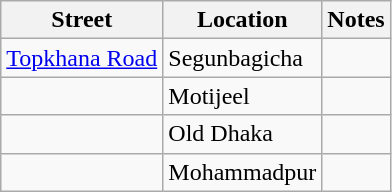<table class="wikitable">
<tr>
<th>Street</th>
<th>Location</th>
<th>Notes</th>
</tr>
<tr>
<td><a href='#'>Topkhana Road</a></td>
<td>Segunbagicha</td>
<td></td>
</tr>
<tr>
<td></td>
<td>Motijeel</td>
<td></td>
</tr>
<tr>
<td></td>
<td>Old Dhaka</td>
<td></td>
</tr>
<tr>
<td></td>
<td>Mohammadpur</td>
<td></td>
</tr>
</table>
